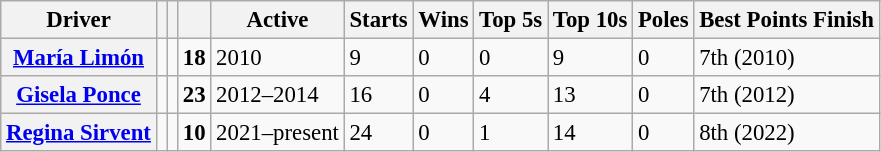<table class="wikitable sortable" style="font-size: 95%;">
<tr>
<th>Driver</th>
<th></th>
<th></th>
<th></th>
<th>Active</th>
<th>Starts</th>
<th>Wins</th>
<th>Top 5s</th>
<th>Top 10s</th>
<th>Poles</th>
<th>Best Points Finish</th>
</tr>
<tr>
<th><a href='#'>María Limón</a></th>
<td></td>
<td></td>
<td align=center><strong>18</strong></td>
<td>2010</td>
<td>9</td>
<td>0</td>
<td>0</td>
<td>9</td>
<td>0</td>
<td data-sort-value=50>7th (2010)</td>
</tr>
<tr>
<th><a href='#'>Gisela Ponce</a></th>
<td></td>
<td></td>
<td align=center><strong>23</strong></td>
<td>2012–2014</td>
<td>16</td>
<td>0</td>
<td>4</td>
<td>13</td>
<td>0</td>
<td data-sort-value=28>7th (2012)</td>
</tr>
<tr>
<th><a href='#'>Regina Sirvent</a></th>
<td></td>
<td></td>
<td align=center><strong>10</strong></td>
<td>2021–present</td>
<td>24</td>
<td>0</td>
<td>1</td>
<td>14</td>
<td>0</td>
<td data-sort-value=8>8th (2022)</td>
</tr>
</table>
